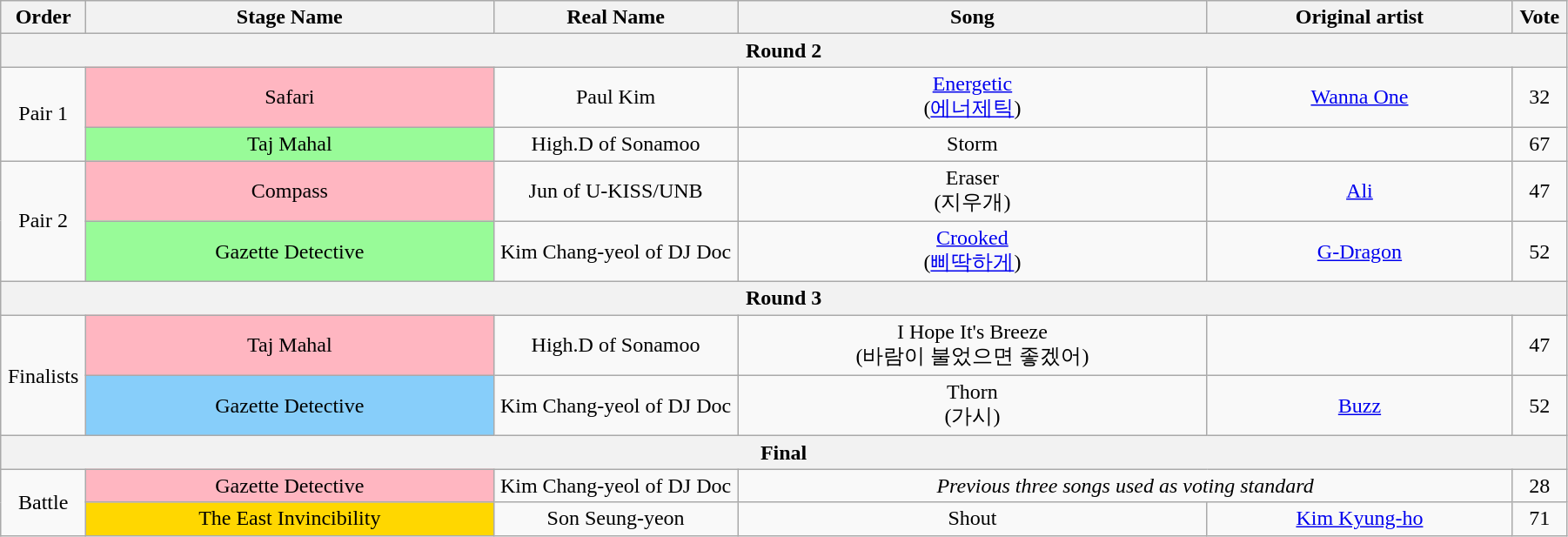<table class="wikitable" style="text-align:center; width:95%;">
<tr>
<th style="width:1%;">Order</th>
<th style="width:20%;">Stage Name</th>
<th style="width:12%;">Real Name</th>
<th style="width:23%;">Song</th>
<th style="width:15%;">Original artist</th>
<th style="width:1%;">Vote</th>
</tr>
<tr>
<th colspan=6>Round 2</th>
</tr>
<tr>
<td rowspan=2>Pair 1</td>
<td bgcolor="lightpink">Safari</td>
<td>Paul Kim</td>
<td><a href='#'>Energetic</a><br>(<a href='#'>에너제틱</a>)</td>
<td><a href='#'>Wanna One</a></td>
<td>32</td>
</tr>
<tr>
<td bgcolor="palegreen">Taj Mahal</td>
<td>High.D of Sonamoo</td>
<td>Storm</td>
<td></td>
<td>67</td>
</tr>
<tr>
<td rowspan=2>Pair 2</td>
<td bgcolor="lightpink">Compass</td>
<td>Jun of U-KISS/UNB</td>
<td>Eraser<br>(지우개)</td>
<td><a href='#'>Ali</a></td>
<td>47</td>
</tr>
<tr>
<td bgcolor="palegreen">Gazette Detective</td>
<td>Kim Chang-yeol of DJ Doc</td>
<td><a href='#'>Crooked</a><br>(<a href='#'>삐딱하게</a>)</td>
<td><a href='#'>G-Dragon</a></td>
<td>52</td>
</tr>
<tr>
<th colspan=6>Round 3</th>
</tr>
<tr>
<td rowspan=2>Finalists</td>
<td bgcolor="lightpink">Taj Mahal</td>
<td>High.D of Sonamoo</td>
<td>I Hope It's Breeze<br>(바람이 불었으면 좋겠어)</td>
<td></td>
<td>47</td>
</tr>
<tr>
<td bgcolor="lightskyblue">Gazette Detective</td>
<td>Kim Chang-yeol of DJ Doc</td>
<td>Thorn<br>(가시)</td>
<td><a href='#'>Buzz</a></td>
<td>52</td>
</tr>
<tr>
<th colspan=6>Final</th>
</tr>
<tr>
<td rowspan=2>Battle</td>
<td bgcolor="lightpink">Gazette Detective</td>
<td>Kim Chang-yeol of DJ Doc</td>
<td colspan=2><em>Previous three songs used as voting standard</em></td>
<td>28</td>
</tr>
<tr>
<td bgcolor="gold">The East Invincibility</td>
<td>Son Seung-yeon</td>
<td>Shout</td>
<td><a href='#'>Kim Kyung-ho</a></td>
<td>71</td>
</tr>
</table>
